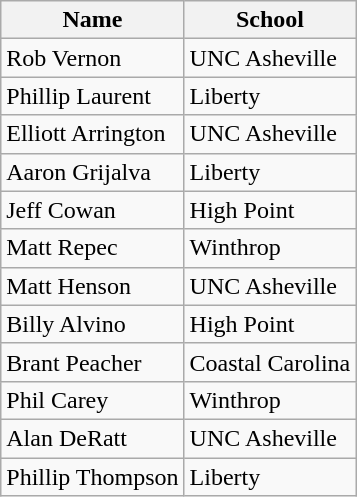<table class=wikitable>
<tr>
<th>Name</th>
<th>School</th>
</tr>
<tr>
<td>Rob Vernon</td>
<td>UNC Asheville</td>
</tr>
<tr>
<td>Phillip Laurent</td>
<td>Liberty</td>
</tr>
<tr>
<td>Elliott Arrington</td>
<td>UNC Asheville</td>
</tr>
<tr>
<td>Aaron Grijalva</td>
<td>Liberty</td>
</tr>
<tr>
<td>Jeff Cowan</td>
<td>High Point</td>
</tr>
<tr>
<td>Matt Repec</td>
<td>Winthrop</td>
</tr>
<tr>
<td>Matt Henson</td>
<td>UNC Asheville</td>
</tr>
<tr>
<td>Billy Alvino</td>
<td>High Point</td>
</tr>
<tr>
<td>Brant Peacher</td>
<td>Coastal Carolina</td>
</tr>
<tr>
<td>Phil Carey</td>
<td>Winthrop</td>
</tr>
<tr>
<td>Alan DeRatt</td>
<td>UNC Asheville</td>
</tr>
<tr>
<td>Phillip Thompson</td>
<td>Liberty</td>
</tr>
</table>
